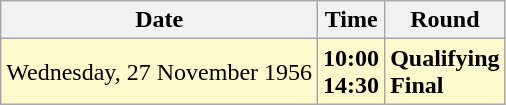<table class="wikitable">
<tr>
<th>Date</th>
<th>Time</th>
<th>Round</th>
</tr>
<tr style=background:lemonchiffon>
<td>Wednesday, 27 November 1956</td>
<td><strong>10:00</strong><br><strong>14:30</strong></td>
<td><strong>Qualifying</strong><br><strong>Final</strong></td>
</tr>
</table>
